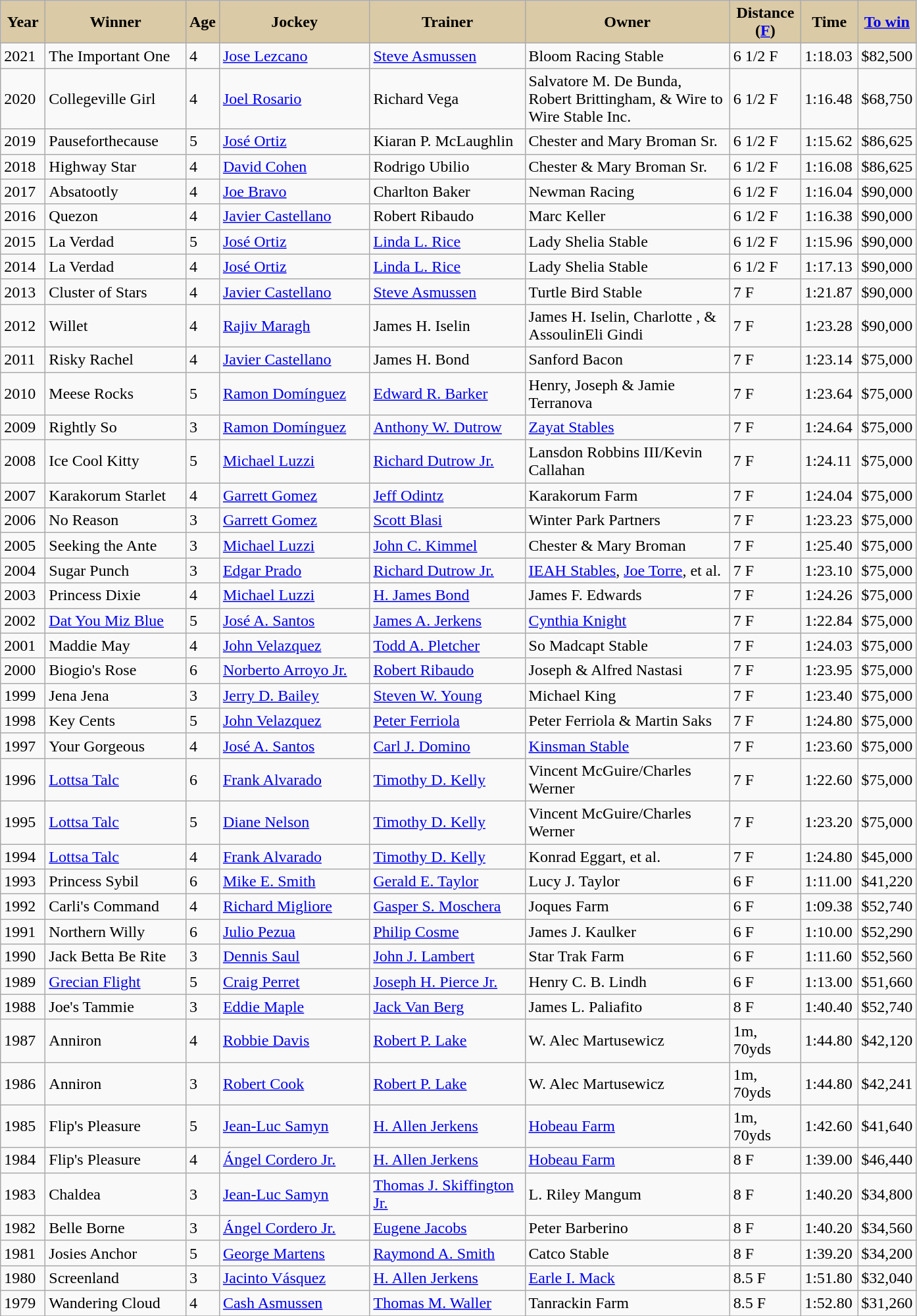<table class="wikitable sortable">
<tr>
<th style="background-color:#DACAA5; width:38px">Year<br></th>
<th style="background-color:#DACAA5; width:135px">Winner<br></th>
<th style="background-color:#DACAA5">Age<br></th>
<th style="background-color:#DACAA5; width:145px">Jockey<br></th>
<th style="background-color:#DACAA5; width:150px">Trainer<br></th>
<th style="background-color:#DACAA5; width:200px">Owner<br></th>
<th style="background-color:#DACAA5; width:65px">Distance<br>  (<a href='#'>F</a>) <br></th>
<th style="background-color:#DACAA5; width:50px">Time<br></th>
<th style="background-color:#DACAA5"><a href='#'>To win</a><br></th>
</tr>
<tr>
<td>2021</td>
<td>The Important One</td>
<td>4</td>
<td><a href='#'>Jose Lezcano</a></td>
<td><a href='#'>Steve Asmussen</a></td>
<td>Bloom Racing Stable</td>
<td>6 1/2 F</td>
<td>1:18.03</td>
<td>$82,500</td>
</tr>
<tr>
<td>2020</td>
<td>Collegeville Girl</td>
<td>4</td>
<td><a href='#'>Joel Rosario</a></td>
<td>Richard Vega</td>
<td>Salvatore M. De Bunda, Robert Brittingham, & Wire to Wire Stable Inc.</td>
<td>6 1/2 F</td>
<td>1:16.48</td>
<td>$68,750</td>
</tr>
<tr>
<td>2019</td>
<td>Pauseforthecause</td>
<td>5</td>
<td><a href='#'>José Ortiz</a></td>
<td>Kiaran P. McLaughlin</td>
<td>Chester and Mary Broman Sr.</td>
<td>6 1/2 F</td>
<td>1:15.62</td>
<td>$86,625</td>
</tr>
<tr>
<td>2018</td>
<td>Highway Star</td>
<td>4</td>
<td><a href='#'>David Cohen</a></td>
<td>Rodrigo Ubilio</td>
<td>Chester & Mary Broman Sr.</td>
<td>6 1/2 F</td>
<td>1:16.08</td>
<td>$86,625</td>
</tr>
<tr>
<td>2017</td>
<td>Absatootly</td>
<td>4</td>
<td><a href='#'>Joe Bravo</a></td>
<td>Charlton Baker</td>
<td>Newman Racing</td>
<td>6 1/2 F</td>
<td>1:16.04</td>
<td>$90,000</td>
</tr>
<tr>
<td>2016</td>
<td>Quezon</td>
<td>4</td>
<td><a href='#'>Javier Castellano</a></td>
<td>Robert Ribaudo</td>
<td>Marc Keller</td>
<td>6 1/2 F</td>
<td>1:16.38</td>
<td>$90,000</td>
</tr>
<tr>
<td>2015</td>
<td>La Verdad</td>
<td>5</td>
<td><a href='#'>José Ortiz</a></td>
<td><a href='#'>Linda L. Rice</a></td>
<td>Lady Shelia Stable</td>
<td>6 1/2 F</td>
<td>1:15.96</td>
<td>$90,000</td>
</tr>
<tr>
<td>2014</td>
<td>La Verdad</td>
<td>4</td>
<td><a href='#'>José Ortiz</a></td>
<td><a href='#'>Linda L. Rice</a></td>
<td>Lady Shelia Stable</td>
<td>6 1/2 F</td>
<td>1:17.13</td>
<td>$90,000</td>
</tr>
<tr>
<td>2013</td>
<td>Cluster of Stars</td>
<td>4</td>
<td><a href='#'>Javier Castellano</a></td>
<td><a href='#'>Steve Asmussen</a></td>
<td>Turtle Bird Stable</td>
<td>7 F</td>
<td>1:21.87</td>
<td>$90,000</td>
</tr>
<tr>
<td>2012</td>
<td>Willet</td>
<td>4</td>
<td><a href='#'>Rajiv Maragh</a></td>
<td>James H. Iselin</td>
<td>James H. Iselin, Charlotte , & AssoulinEli Gindi</td>
<td>7 F</td>
<td>1:23.28</td>
<td>$90,000</td>
</tr>
<tr>
<td>2011</td>
<td>Risky Rachel</td>
<td>4</td>
<td><a href='#'>Javier Castellano</a></td>
<td>James H. Bond</td>
<td>Sanford Bacon</td>
<td>7 F</td>
<td>1:23.14</td>
<td>$75,000</td>
</tr>
<tr>
<td>2010</td>
<td>Meese Rocks</td>
<td>5</td>
<td><a href='#'>Ramon Domínguez</a></td>
<td><a href='#'>Edward R. Barker</a></td>
<td>Henry, Joseph & Jamie Terranova</td>
<td>7 F</td>
<td>1:23.64</td>
<td>$75,000</td>
</tr>
<tr>
<td>2009</td>
<td>Rightly So</td>
<td>3</td>
<td><a href='#'>Ramon Domínguez</a></td>
<td><a href='#'>Anthony W. Dutrow</a></td>
<td><a href='#'>Zayat Stables</a></td>
<td>7 F</td>
<td>1:24.64</td>
<td>$75,000</td>
</tr>
<tr>
<td>2008</td>
<td>Ice Cool Kitty</td>
<td>5</td>
<td><a href='#'>Michael Luzzi</a></td>
<td><a href='#'>Richard Dutrow Jr.</a></td>
<td>Lansdon Robbins III/Kevin Callahan</td>
<td>7 F</td>
<td>1:24.11</td>
<td>$75,000</td>
</tr>
<tr>
<td>2007</td>
<td>Karakorum Starlet</td>
<td>4</td>
<td><a href='#'>Garrett Gomez</a></td>
<td><a href='#'>Jeff Odintz</a></td>
<td>Karakorum Farm</td>
<td>7 F</td>
<td>1:24.04</td>
<td>$75,000</td>
</tr>
<tr>
<td>2006</td>
<td>No Reason</td>
<td>3</td>
<td><a href='#'>Garrett Gomez</a></td>
<td><a href='#'>Scott Blasi</a></td>
<td>Winter Park Partners</td>
<td>7 F</td>
<td>1:23.23</td>
<td>$75,000</td>
</tr>
<tr>
<td>2005</td>
<td>Seeking the Ante</td>
<td>3</td>
<td><a href='#'>Michael Luzzi</a></td>
<td><a href='#'>John C. Kimmel</a></td>
<td>Chester & Mary Broman</td>
<td>7 F</td>
<td>1:25.40</td>
<td>$75,000</td>
</tr>
<tr>
<td>2004</td>
<td>Sugar Punch</td>
<td>3</td>
<td><a href='#'>Edgar Prado</a></td>
<td><a href='#'>Richard Dutrow Jr.</a></td>
<td><a href='#'>IEAH Stables</a>, <a href='#'>Joe Torre</a>, et al.</td>
<td>7 F</td>
<td>1:23.10</td>
<td>$75,000</td>
</tr>
<tr>
<td>2003</td>
<td>Princess Dixie</td>
<td>4</td>
<td><a href='#'>Michael Luzzi</a></td>
<td><a href='#'>H. James Bond</a></td>
<td>James F. Edwards</td>
<td>7 F</td>
<td>1:24.26</td>
<td>$75,000</td>
</tr>
<tr>
<td>2002</td>
<td><a href='#'>Dat You Miz Blue</a></td>
<td>5</td>
<td><a href='#'>José A. Santos</a></td>
<td><a href='#'>James A. Jerkens</a></td>
<td><a href='#'>Cynthia Knight</a></td>
<td>7 F</td>
<td>1:22.84</td>
<td>$75,000</td>
</tr>
<tr>
<td>2001</td>
<td>Maddie May</td>
<td>4</td>
<td><a href='#'>John Velazquez</a></td>
<td><a href='#'>Todd A. Pletcher</a></td>
<td>So Madcapt Stable</td>
<td>7 F</td>
<td>1:24.03</td>
<td>$75,000</td>
</tr>
<tr>
<td>2000</td>
<td>Biogio's Rose</td>
<td>6</td>
<td><a href='#'>Norberto Arroyo Jr.</a></td>
<td><a href='#'>Robert Ribaudo</a></td>
<td>Joseph & Alfred Nastasi</td>
<td>7 F</td>
<td>1:23.95</td>
<td>$75,000</td>
</tr>
<tr>
<td>1999</td>
<td>Jena Jena</td>
<td>3</td>
<td><a href='#'>Jerry D. Bailey</a></td>
<td><a href='#'>Steven W. Young</a></td>
<td>Michael King</td>
<td>7 F</td>
<td>1:23.40</td>
<td>$75,000</td>
</tr>
<tr>
<td>1998</td>
<td>Key Cents</td>
<td>5</td>
<td><a href='#'>John Velazquez</a></td>
<td><a href='#'>Peter Ferriola</a></td>
<td>Peter Ferriola & Martin Saks</td>
<td>7 F</td>
<td>1:24.80</td>
<td>$75,000</td>
</tr>
<tr>
<td>1997</td>
<td>Your Gorgeous</td>
<td>4</td>
<td><a href='#'>José A. Santos</a></td>
<td><a href='#'>Carl J. Domino</a></td>
<td><a href='#'>Kinsman Stable</a></td>
<td>7 F</td>
<td>1:23.60</td>
<td>$75,000</td>
</tr>
<tr>
<td>1996</td>
<td><a href='#'>Lottsa Talc</a></td>
<td>6</td>
<td><a href='#'>Frank Alvarado</a></td>
<td><a href='#'>Timothy D. Kelly</a></td>
<td>Vincent McGuire/Charles Werner</td>
<td>7 F</td>
<td>1:22.60</td>
<td>$75,000</td>
</tr>
<tr>
<td>1995</td>
<td><a href='#'>Lottsa Talc</a></td>
<td>5</td>
<td><a href='#'>Diane Nelson</a></td>
<td><a href='#'>Timothy D. Kelly</a></td>
<td>Vincent McGuire/Charles Werner</td>
<td>7 F</td>
<td>1:23.20</td>
<td>$75,000</td>
</tr>
<tr>
<td>1994</td>
<td><a href='#'>Lottsa Talc</a></td>
<td>4</td>
<td><a href='#'>Frank Alvarado</a></td>
<td><a href='#'>Timothy D. Kelly</a></td>
<td>Konrad Eggart, et al.</td>
<td>7 F</td>
<td>1:24.80</td>
<td>$45,000</td>
</tr>
<tr>
<td>1993</td>
<td>Princess Sybil</td>
<td>6</td>
<td><a href='#'>Mike E. Smith</a></td>
<td><a href='#'>Gerald E. Taylor</a></td>
<td>Lucy J. Taylor</td>
<td>6 F</td>
<td>1:11.00</td>
<td>$41,220</td>
</tr>
<tr>
<td>1992</td>
<td>Carli's Command</td>
<td>4</td>
<td><a href='#'>Richard Migliore</a></td>
<td><a href='#'>Gasper S. Moschera</a></td>
<td>Joques Farm</td>
<td>6 F</td>
<td>1:09.38</td>
<td>$52,740</td>
</tr>
<tr>
<td>1991</td>
<td>Northern Willy</td>
<td>6</td>
<td><a href='#'>Julio Pezua</a></td>
<td><a href='#'>Philip Cosme</a></td>
<td>James J. Kaulker</td>
<td>6 F</td>
<td>1:10.00</td>
<td>$52,290</td>
</tr>
<tr>
<td>1990</td>
<td>Jack Betta Be Rite</td>
<td>3</td>
<td><a href='#'>Dennis Saul</a></td>
<td><a href='#'>John J. Lambert</a></td>
<td>Star Trak Farm</td>
<td>6 F</td>
<td>1:11.60</td>
<td>$52,560</td>
</tr>
<tr>
<td>1989</td>
<td><a href='#'>Grecian Flight</a></td>
<td>5</td>
<td><a href='#'>Craig Perret</a></td>
<td><a href='#'>Joseph H. Pierce Jr.</a></td>
<td>Henry C. B. Lindh</td>
<td>6 F</td>
<td>1:13.00</td>
<td>$51,660</td>
</tr>
<tr>
<td>1988</td>
<td>Joe's Tammie</td>
<td>3</td>
<td><a href='#'>Eddie Maple</a></td>
<td><a href='#'>Jack Van Berg</a></td>
<td>James L. Paliafito</td>
<td>8 F</td>
<td>1:40.40</td>
<td>$52,740</td>
</tr>
<tr>
<td>1987</td>
<td>Anniron</td>
<td>4</td>
<td><a href='#'>Robbie Davis</a></td>
<td><a href='#'>Robert P. Lake</a></td>
<td>W. Alec Martusewicz</td>
<td>1m, 70yds</td>
<td>1:44.80</td>
<td>$42,120</td>
</tr>
<tr>
<td>1986</td>
<td>Anniron</td>
<td>3</td>
<td><a href='#'>Robert Cook</a></td>
<td><a href='#'>Robert P. Lake</a></td>
<td>W. Alec Martusewicz</td>
<td>1m, 70yds</td>
<td>1:44.80</td>
<td>$42,241</td>
</tr>
<tr>
<td>1985</td>
<td>Flip's Pleasure</td>
<td>5</td>
<td><a href='#'>Jean-Luc Samyn</a></td>
<td><a href='#'>H. Allen Jerkens</a></td>
<td><a href='#'>Hobeau Farm</a></td>
<td>1m, 70yds</td>
<td>1:42.60</td>
<td>$41,640</td>
</tr>
<tr>
<td>1984</td>
<td>Flip's Pleasure</td>
<td>4</td>
<td><a href='#'>Ángel Cordero Jr.</a></td>
<td><a href='#'>H. Allen Jerkens</a></td>
<td><a href='#'>Hobeau Farm</a></td>
<td>8 F</td>
<td>1:39.00</td>
<td>$46,440</td>
</tr>
<tr>
<td>1983</td>
<td>Chaldea</td>
<td>3</td>
<td><a href='#'>Jean-Luc Samyn</a></td>
<td><a href='#'>Thomas J. Skiffington Jr.</a></td>
<td>L. Riley Mangum</td>
<td>8 F</td>
<td>1:40.20</td>
<td>$34,800</td>
</tr>
<tr>
<td>1982</td>
<td>Belle Borne</td>
<td>3</td>
<td><a href='#'>Ángel Cordero Jr.</a></td>
<td><a href='#'>Eugene Jacobs</a></td>
<td>Peter Barberino</td>
<td>8 F</td>
<td>1:40.20</td>
<td>$34,560</td>
</tr>
<tr>
<td>1981</td>
<td>Josies Anchor</td>
<td>5</td>
<td><a href='#'>George Martens</a></td>
<td><a href='#'>Raymond A. Smith</a></td>
<td>Catco Stable</td>
<td>8 F</td>
<td>1:39.20</td>
<td>$34,200</td>
</tr>
<tr>
<td>1980</td>
<td>Screenland</td>
<td>3</td>
<td><a href='#'>Jacinto Vásquez</a></td>
<td><a href='#'>H. Allen Jerkens</a></td>
<td><a href='#'>Earle I. Mack</a></td>
<td>8.5 F</td>
<td>1:51.80</td>
<td>$32,040</td>
</tr>
<tr>
<td>1979</td>
<td>Wandering Cloud</td>
<td>4</td>
<td><a href='#'>Cash Asmussen</a></td>
<td><a href='#'>Thomas M. Waller</a></td>
<td>Tanrackin Farm</td>
<td>8.5 F</td>
<td>1:52.80</td>
<td>$31,260</td>
</tr>
<tr>
</tr>
</table>
